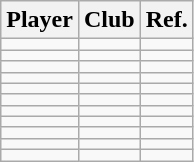<table class="wikitable sortable">
<tr>
<th>Player</th>
<th>Club</th>
<th class=unsortable>Ref.</th>
</tr>
<tr>
<td></td>
<td></td>
<td></td>
</tr>
<tr>
<td></td>
<td></td>
<td></td>
</tr>
<tr>
<td></td>
<td></td>
<td></td>
</tr>
<tr>
<td></td>
<td></td>
<td></td>
</tr>
<tr>
<td></td>
<td></td>
<td></td>
</tr>
<tr>
<td></td>
<td></td>
<td></td>
</tr>
<tr>
<td></td>
<td></td>
<td></td>
</tr>
<tr>
<td></td>
<td></td>
<td></td>
</tr>
<tr>
<td></td>
<td></td>
<td></td>
</tr>
<tr>
<td></td>
<td></td>
<td></td>
</tr>
<tr>
<td></td>
<td></td>
<td></td>
</tr>
</table>
